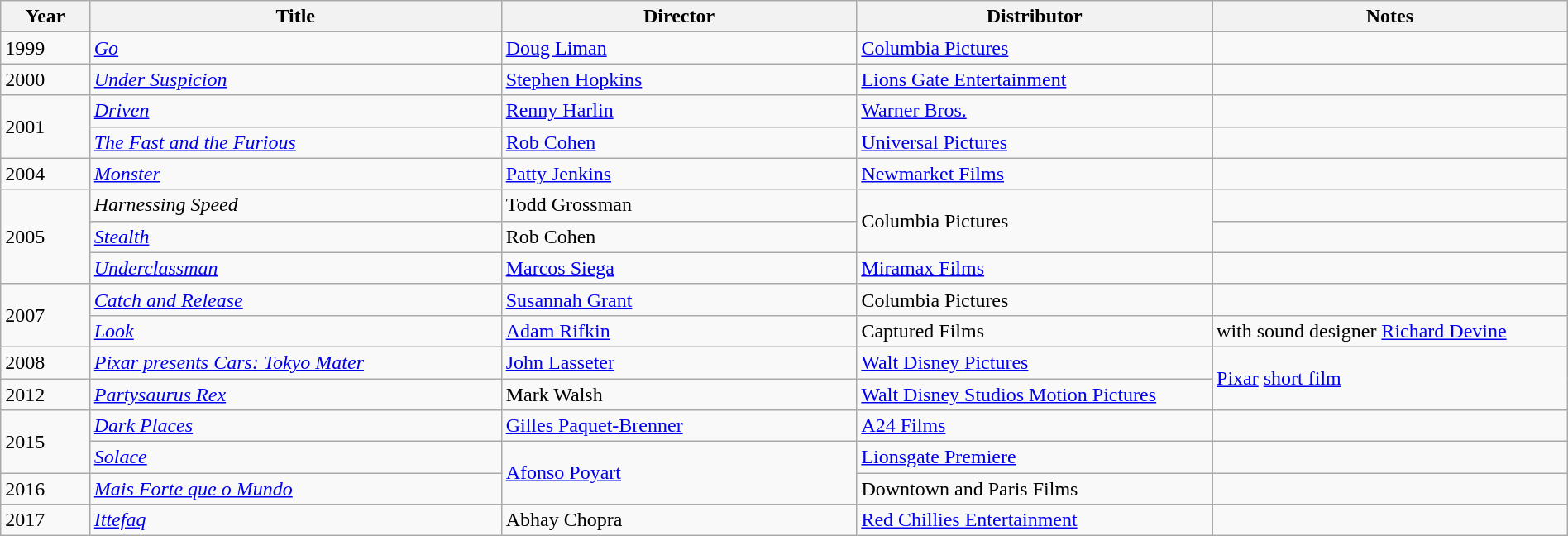<table class="wikitable sortable" width=100%>
<tr>
<th width="30">Year</th>
<th width="175">Title</th>
<th width="150">Director</th>
<th width="150">Distributor</th>
<th width="150">Notes</th>
</tr>
<tr>
<td>1999</td>
<td><em><a href='#'>Go</a></em></td>
<td><a href='#'>Doug Liman</a></td>
<td><a href='#'>Columbia Pictures</a></td>
<td></td>
</tr>
<tr>
<td>2000</td>
<td><em><a href='#'>Under Suspicion</a></em></td>
<td><a href='#'>Stephen Hopkins</a></td>
<td><a href='#'>Lions Gate Entertainment</a></td>
<td></td>
</tr>
<tr>
<td rowspan="2">2001</td>
<td><em><a href='#'>Driven</a></em></td>
<td><a href='#'>Renny Harlin</a></td>
<td><a href='#'>Warner Bros.</a></td>
<td></td>
</tr>
<tr>
<td><em><a href='#'>The Fast and the Furious</a></em></td>
<td><a href='#'>Rob Cohen</a></td>
<td><a href='#'>Universal Pictures</a></td>
<td></td>
</tr>
<tr>
<td>2004</td>
<td><em><a href='#'>Monster</a></em></td>
<td><a href='#'>Patty Jenkins</a></td>
<td><a href='#'>Newmarket Films</a></td>
<td></td>
</tr>
<tr>
<td rowspan="3">2005</td>
<td><em>Harnessing Speed</em></td>
<td>Todd Grossman</td>
<td rowspan="2">Columbia Pictures</td>
<td></td>
</tr>
<tr>
<td><em><a href='#'>Stealth</a></em></td>
<td>Rob Cohen</td>
<td></td>
</tr>
<tr>
<td><em><a href='#'>Underclassman</a></em></td>
<td><a href='#'>Marcos Siega</a></td>
<td><a href='#'>Miramax Films</a></td>
<td></td>
</tr>
<tr>
<td rowspan="2">2007</td>
<td><em><a href='#'>Catch and Release</a></em></td>
<td><a href='#'>Susannah Grant</a></td>
<td>Columbia Pictures</td>
<td></td>
</tr>
<tr>
<td><em><a href='#'>Look</a></em></td>
<td><a href='#'>Adam Rifkin</a></td>
<td>Captured Films</td>
<td>with sound designer <a href='#'>Richard Devine</a></td>
</tr>
<tr>
<td>2008</td>
<td><em><a href='#'>Pixar presents Cars: Tokyo Mater</a></em></td>
<td><a href='#'>John Lasseter</a></td>
<td><a href='#'>Walt Disney Pictures</a></td>
<td rowspan="2"><a href='#'>Pixar</a> <a href='#'>short film</a></td>
</tr>
<tr>
<td>2012</td>
<td><em><a href='#'>Partysaurus Rex</a></em></td>
<td>Mark Walsh</td>
<td><a href='#'>Walt Disney Studios Motion Pictures</a></td>
</tr>
<tr>
<td rowspan="2">2015</td>
<td><em><a href='#'>Dark Places</a></em></td>
<td><a href='#'>Gilles Paquet-Brenner</a></td>
<td><a href='#'>A24 Films</a></td>
<td></td>
</tr>
<tr>
<td><em><a href='#'>Solace</a></em></td>
<td rowspan="2"><a href='#'>Afonso Poyart</a></td>
<td><a href='#'>Lionsgate Premiere</a></td>
<td></td>
</tr>
<tr>
<td>2016</td>
<td><em><a href='#'>Mais Forte que o Mundo</a></em></td>
<td>Downtown and Paris Films</td>
<td></td>
</tr>
<tr>
<td>2017</td>
<td><em><a href='#'>Ittefaq</a></em></td>
<td>Abhay Chopra</td>
<td><a href='#'>Red Chillies Entertainment</a></td>
<td></td>
</tr>
</table>
